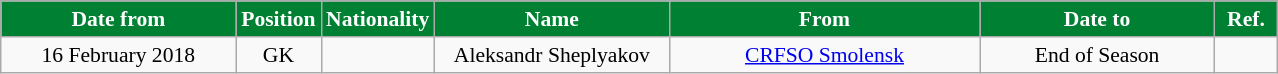<table class="wikitable" style="text-align:center; font-size:90%; ">
<tr>
<th style="background:#008033; color:white; width:150px;">Date from</th>
<th style="background:#008033; color:white; width:50px;">Position</th>
<th style="background:#008033; color:white; width:50px;">Nationality</th>
<th style="background:#008033; color:white; width:150px;">Name</th>
<th style="background:#008033; color:white; width:200px;">From</th>
<th style="background:#008033; color:white; width:150px;">Date to</th>
<th style="background:#008033; color:white; width:35px;">Ref.</th>
</tr>
<tr>
<td>16 February 2018</td>
<td>GK</td>
<td></td>
<td>Aleksandr Sheplyakov</td>
<td><a href='#'>CRFSO Smolensk</a></td>
<td>End of Season</td>
<td></td>
</tr>
</table>
